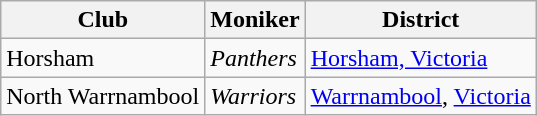<table class="wikitable">
<tr>
<th>Club</th>
<th>Moniker</th>
<th>District</th>
</tr>
<tr>
<td> Horsham</td>
<td><em>Panthers</em></td>
<td><a href='#'>Horsham, Victoria</a></td>
</tr>
<tr>
<td> North Warrnambool</td>
<td><em>Warriors</em></td>
<td><a href='#'>Warrnambool</a>, <a href='#'>Victoria</a></td>
</tr>
</table>
